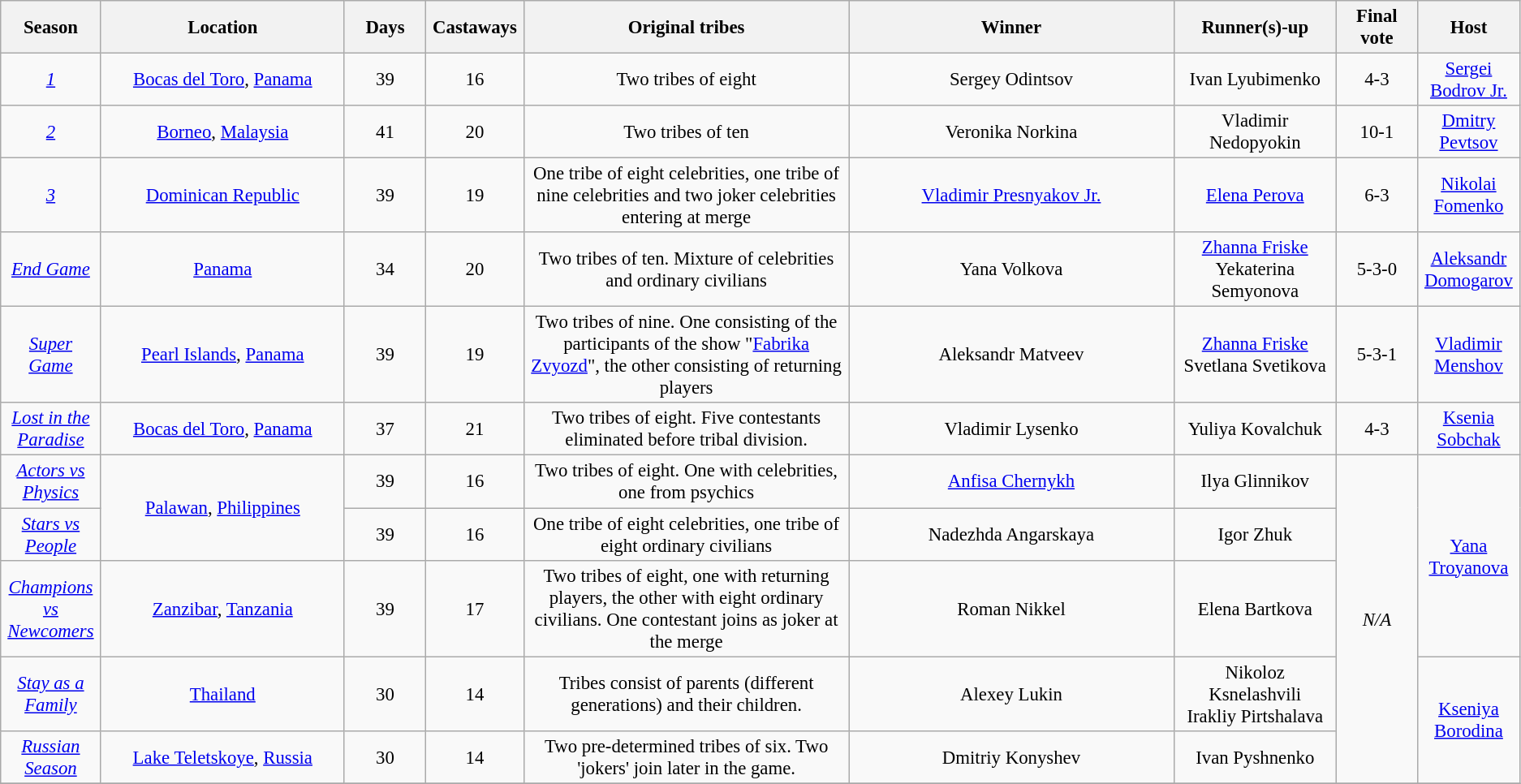<table class="wikitable mw-collapsible" style="font-size:95%; text-align:center">
<tr>
<th style="width:5%;">Season</th>
<th style="width:15%;">Location</th>
<th style="width:5%;">Days</th>
<th style="width:5%;">Castaways</th>
<th style="width:20%;">Original tribes</th>
<th style="width:20%;">Winner</th>
<th style="width:10%" ;">Runner(s)-up</th>
<th style="width:5%;">Final vote</th>
<th style="width:5%;">Host</th>
</tr>
<tr>
<td><a href='#'><em>1</em></a></td>
<td><a href='#'>Bocas del Toro</a>, <a href='#'>Panama</a></td>
<td>39</td>
<td>16</td>
<td>Two tribes of eight</td>
<td>Sergey Odintsov</td>
<td>Ivan Lyubimenko</td>
<td>4-3</td>
<td><a href='#'>Sergei Bodrov Jr.</a></td>
</tr>
<tr>
<td><a href='#'><em>2</em></a></td>
<td><a href='#'>Borneo</a>, <a href='#'>Malaysia</a></td>
<td>41</td>
<td>20</td>
<td>Two tribes of ten</td>
<td>Veronika Norkina</td>
<td>Vladimir Nedopyokin</td>
<td>10-1</td>
<td><a href='#'>Dmitry Pevtsov</a></td>
</tr>
<tr>
<td><a href='#'><em>3</em></a></td>
<td><a href='#'>Dominican Republic</a></td>
<td>39</td>
<td>19</td>
<td>One tribe of eight celebrities, one tribe of nine celebrities and two joker celebrities entering at merge</td>
<td><a href='#'>Vladimir Presnyakov Jr.</a></td>
<td><a href='#'>Elena Perova</a></td>
<td>6-3</td>
<td><a href='#'>Nikolai Fomenko</a></td>
</tr>
<tr>
<td><a href='#'><em>End Game</em></a></td>
<td><a href='#'>Panama</a></td>
<td>34</td>
<td>20</td>
<td>Two tribes of ten. Mixture of celebrities and ordinary civilians</td>
<td>Yana Volkova</td>
<td><a href='#'>Zhanna Friske</a><br>Yekaterina Semyonova</td>
<td>5-3-0</td>
<td><a href='#'>Aleksandr Domogarov</a></td>
</tr>
<tr>
<td><a href='#'><em>Super Game</em></a></td>
<td><a href='#'>Pearl Islands</a>, <a href='#'>Panama</a></td>
<td>39</td>
<td>19</td>
<td>Two tribes of nine. One consisting of the participants of the show "<a href='#'>Fabrika Zvyozd</a>", the other consisting of returning players</td>
<td>Aleksandr Matveev</td>
<td><a href='#'>Zhanna Friske</a><br>Svetlana Svetikova</td>
<td>5-3-1</td>
<td><a href='#'>Vladimir Menshov</a></td>
</tr>
<tr>
<td><a href='#'><em>Lost in the Paradise</em></a></td>
<td><a href='#'>Bocas del Toro</a>, <a href='#'>Panama</a></td>
<td>37</td>
<td>21</td>
<td>Two tribes of eight. Five contestants eliminated before tribal division.</td>
<td>Vladimir Lysenko</td>
<td>Yuliya Kovalchuk</td>
<td>4-3</td>
<td><a href='#'>Ksenia Sobchak</a></td>
</tr>
<tr>
<td><a href='#'><em>Actors vs Physics</em></a></td>
<td rowspan="2"><a href='#'>Palawan</a>, <a href='#'>Philippines</a></td>
<td>39</td>
<td>16</td>
<td>Two tribes of eight. One with celebrities, one from psychics</td>
<td><a href='#'>Anfisa Chernykh</a></td>
<td>Ilya Glinnikov</td>
<td rowspan="5"><em>N/A</em></td>
<td rowspan="3"><a href='#'>Yana Troyanova</a></td>
</tr>
<tr>
<td><a href='#'><em>Stars vs People</em></a></td>
<td>39</td>
<td>16</td>
<td>One tribe of eight celebrities, one tribe of eight ordinary civilians</td>
<td>Nadezhda Angarskaya</td>
<td>Igor Zhuk</td>
</tr>
<tr>
<td><a href='#'><em>Champions vs Newcomers</em></a></td>
<td><a href='#'>Zanzibar</a>, <a href='#'>Tanzania</a></td>
<td>39</td>
<td>17</td>
<td>Two tribes of eight, one with returning players, the other with eight ordinary civilians. One contestant joins as joker at the merge</td>
<td>Roman Nikkel</td>
<td>Elena Bartkova</td>
</tr>
<tr>
<td><em><a href='#'>Stay as a Family</a></em></td>
<td><a href='#'>Thailand</a></td>
<td>30</td>
<td>14</td>
<td>Tribes consist of parents (different generations) and their children.</td>
<td>Alexey Lukin</td>
<td>Nikoloz Ksnelashvili<br>Irakliy Pirtshalava</td>
<td rowspan="2"><a href='#'>Kseniya Borodina</a></td>
</tr>
<tr>
<td><em><a href='#'>Russian Season</a></em></td>
<td><a href='#'>Lake Teletskoye</a>, <a href='#'>Russia</a></td>
<td>30</td>
<td>14</td>
<td>Two pre-determined tribes of six. Two 'jokers' join later in the game.</td>
<td>Dmitriy Konyshev</td>
<td>Ivan Pyshnenko</td>
</tr>
<tr>
</tr>
</table>
